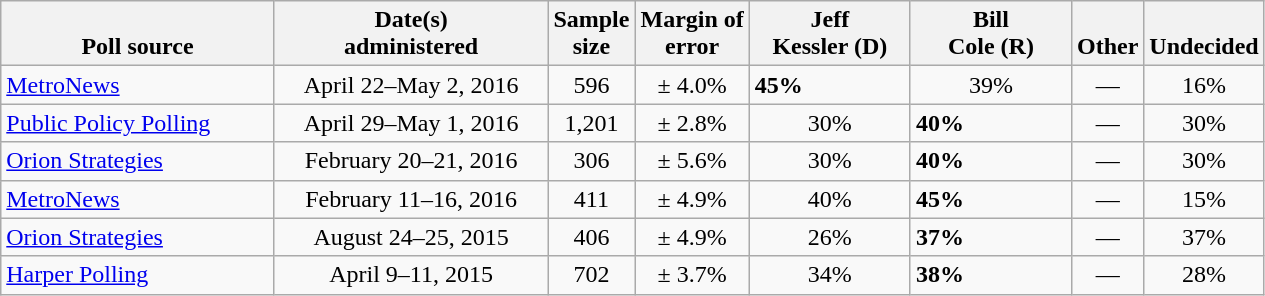<table class="wikitable">
<tr valign= bottom>
<th style="width:175px;">Poll source</th>
<th style="width:175px;">Date(s)<br>administered</th>
<th class=small>Sample<br>size</th>
<th class=small>Margin of<br>error</th>
<th style="width:100px;">Jeff<br>Kessler (D)</th>
<th style="width:100px;">Bill<br>Cole (R)</th>
<th>Other</th>
<th>Undecided</th>
</tr>
<tr>
<td><a href='#'>MetroNews</a></td>
<td align=center>April 22–May 2, 2016</td>
<td align=center>596</td>
<td align=center>± 4.0%</td>
<td><strong>45%</strong></td>
<td align=center>39%</td>
<td align=center>—</td>
<td align=center>16%</td>
</tr>
<tr>
<td><a href='#'>Public Policy Polling</a></td>
<td align=center>April 29–May 1, 2016</td>
<td align=center>1,201</td>
<td align=center>± 2.8%</td>
<td align=center>30%</td>
<td><strong>40%</strong></td>
<td align=center>—</td>
<td align=center>30%</td>
</tr>
<tr>
<td><a href='#'>Orion Strategies</a></td>
<td align=center>February 20–21, 2016</td>
<td align=center>306</td>
<td align=center>± 5.6%</td>
<td align=center>30%</td>
<td><strong>40%</strong></td>
<td align=center>—</td>
<td align=center>30%</td>
</tr>
<tr>
<td><a href='#'>MetroNews</a></td>
<td align=center>February 11–16, 2016</td>
<td align=center>411</td>
<td align=center>± 4.9%</td>
<td align=center>40%</td>
<td><strong>45%</strong></td>
<td align=center>—</td>
<td align=center>15%</td>
</tr>
<tr>
<td><a href='#'>Orion Strategies</a></td>
<td align=center>August 24–25, 2015</td>
<td align=center>406</td>
<td align=center>± 4.9%</td>
<td align=center>26%</td>
<td><strong>37%</strong></td>
<td align=center>—</td>
<td align=center>37%</td>
</tr>
<tr>
<td><a href='#'>Harper Polling</a></td>
<td align=center>April 9–11, 2015</td>
<td align=center>702</td>
<td align=center>± 3.7%</td>
<td align=center>34%</td>
<td><strong>38%</strong></td>
<td align=center>—</td>
<td align=center>28%</td>
</tr>
</table>
